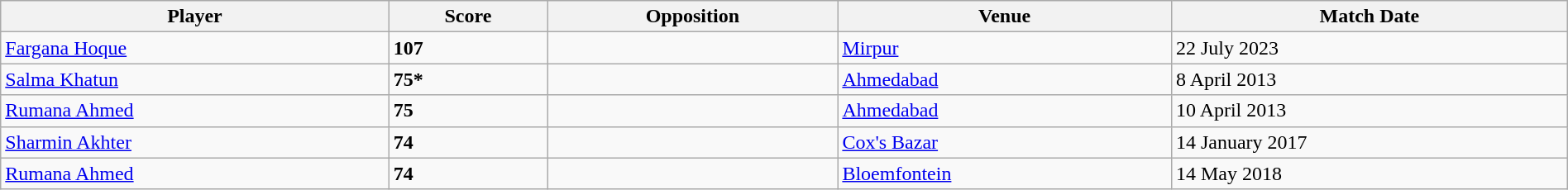<table style="width:100%;" class="wikitable">
<tr>
<th>Player</th>
<th>Score</th>
<th>Opposition</th>
<th>Venue</th>
<th>Match Date</th>
</tr>
<tr>
<td><a href='#'>Fargana Hoque</a></td>
<td><strong>107</strong></td>
<td></td>
<td><a href='#'>Mirpur</a></td>
<td>22 July 2023</td>
</tr>
<tr>
<td><a href='#'>Salma Khatun</a></td>
<td><strong>75*</strong></td>
<td></td>
<td><a href='#'>Ahmedabad</a></td>
<td>8 April 2013</td>
</tr>
<tr>
<td><a href='#'>Rumana Ahmed</a></td>
<td><strong>75</strong></td>
<td></td>
<td><a href='#'>Ahmedabad</a></td>
<td>10 April 2013</td>
</tr>
<tr>
<td><a href='#'>Sharmin Akhter</a></td>
<td><strong>74</strong></td>
<td></td>
<td><a href='#'>Cox's Bazar</a></td>
<td>14 January 2017</td>
</tr>
<tr>
<td><a href='#'>Rumana Ahmed</a></td>
<td><strong>74</strong></td>
<td></td>
<td><a href='#'>Bloemfontein</a></td>
<td>14 May 2018</td>
</tr>
</table>
